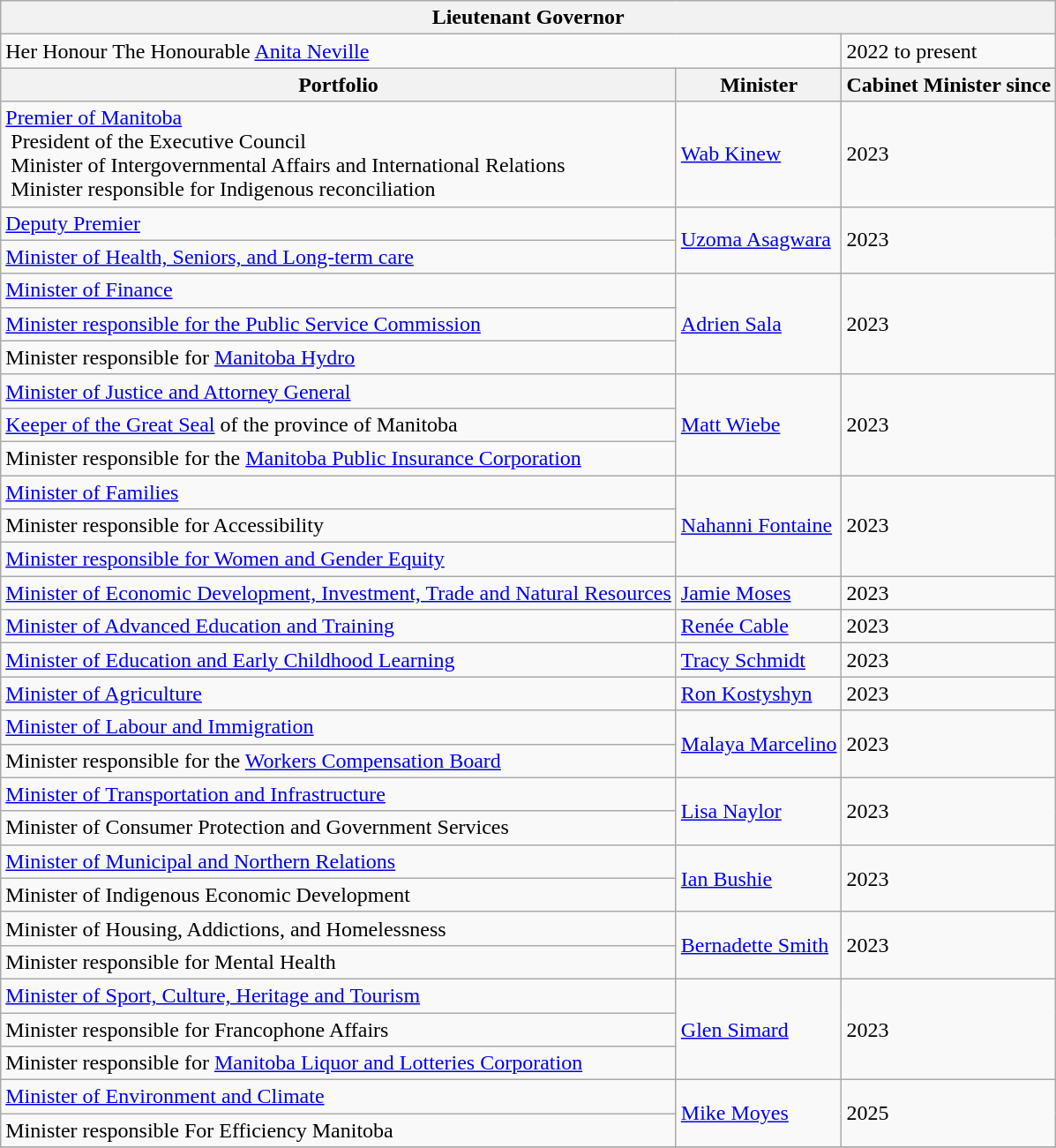<table class="wikitable">
<tr>
<th colspan="3">Lieutenant Governor</th>
</tr>
<tr>
<td colspan="2">Her Honour The Honourable <a href='#'>Anita Neville</a></td>
<td>2022 to present</td>
</tr>
<tr>
<th>Portfolio</th>
<th>Minister</th>
<th>Cabinet Minister since</th>
</tr>
<tr>
<td><a href='#'>Premier of Manitoba</a><br> President of the Executive Council<br> Minister of Intergovernmental Affairs and International Relations<br> Minister responsible for Indigenous reconciliation</td>
<td><a href='#'>Wab Kinew</a></td>
<td>2023</td>
</tr>
<tr>
<td><a href='#'>Deputy Premier</a></td>
<td rowspan="2"><a href='#'>Uzoma Asagwara</a></td>
<td rowspan="2">2023</td>
</tr>
<tr>
<td><a href='#'>Minister of Health, Seniors, and Long-term care</a></td>
</tr>
<tr>
<td><a href='#'>Minister of Finance</a></td>
<td rowspan="3"><a href='#'>Adrien Sala</a></td>
<td rowspan="3">2023</td>
</tr>
<tr>
<td><a href='#'>Minister responsible for the Public Service Commission</a></td>
</tr>
<tr>
<td>Minister responsible for <a href='#'>Manitoba Hydro</a></td>
</tr>
<tr>
<td><a href='#'>Minister of Justice and Attorney General</a></td>
<td rowspan="3"><a href='#'>Matt Wiebe</a></td>
<td rowspan="3">2023</td>
</tr>
<tr>
<td><a href='#'>Keeper of the Great Seal</a> of the province of Manitoba</td>
</tr>
<tr>
<td>Minister responsible for the <a href='#'>Manitoba Public Insurance Corporation</a></td>
</tr>
<tr>
<td><a href='#'>Minister of Families</a></td>
<td rowspan="3"><a href='#'>Nahanni Fontaine</a></td>
<td rowspan="3">2023</td>
</tr>
<tr>
<td>Minister responsible for Accessibility</td>
</tr>
<tr>
<td><a href='#'>Minister responsible for Women and Gender Equity</a></td>
</tr>
<tr>
<td><a href='#'>Minister of Economic Development, Investment, Trade and Natural Resources</a></td>
<td><a href='#'>Jamie Moses</a></td>
<td>2023</td>
</tr>
<tr>
<td><a href='#'>Minister of Advanced Education and Training</a></td>
<td><a href='#'>Renée Cable</a></td>
<td>2023</td>
</tr>
<tr>
<td><a href='#'>Minister of Education and Early Childhood Learning</a></td>
<td><a href='#'>Tracy Schmidt</a></td>
<td>2023</td>
</tr>
<tr>
<td><a href='#'>Minister of Agriculture</a></td>
<td><a href='#'>Ron Kostyshyn</a></td>
<td>2023</td>
</tr>
<tr>
<td><a href='#'>Minister of Labour and Immigration</a></td>
<td rowspan="2"><a href='#'>Malaya Marcelino</a></td>
<td rowspan="2">2023</td>
</tr>
<tr>
<td>Minister responsible for the <a href='#'>Workers Compensation Board</a></td>
</tr>
<tr>
<td><a href='#'>Minister of Transportation and Infrastructure</a></td>
<td rowspan="2"><a href='#'>Lisa Naylor</a></td>
<td rowspan="2">2023</td>
</tr>
<tr>
<td>Minister of Consumer Protection and Government Services</td>
</tr>
<tr>
<td><a href='#'>Minister of Municipal and Northern Relations</a></td>
<td rowspan="2"><a href='#'>Ian Bushie</a></td>
<td rowspan="2">2023</td>
</tr>
<tr>
<td>Minister of Indigenous Economic Development</td>
</tr>
<tr>
<td>Minister of Housing, Addictions, and Homelessness</td>
<td rowspan="2"><a href='#'>Bernadette Smith</a></td>
<td rowspan="2">2023</td>
</tr>
<tr>
<td>Minister responsible for Mental Health</td>
</tr>
<tr>
<td><a href='#'>Minister of Sport, Culture, Heritage and Tourism</a></td>
<td rowspan="3"><a href='#'>Glen Simard</a></td>
<td rowspan="3">2023</td>
</tr>
<tr>
<td>Minister responsible for Francophone Affairs</td>
</tr>
<tr>
<td>Minister responsible for <a href='#'>Manitoba Liquor and Lotteries Corporation</a></td>
</tr>
<tr>
<td><a href='#'>Minister of Environment and Climate</a></td>
<td rowspan="2"><a href='#'>Mike Moyes</a></td>
<td rowspan="2">2025</td>
</tr>
<tr>
<td>Minister responsible For Efficiency Manitoba</td>
</tr>
<tr>
</tr>
</table>
